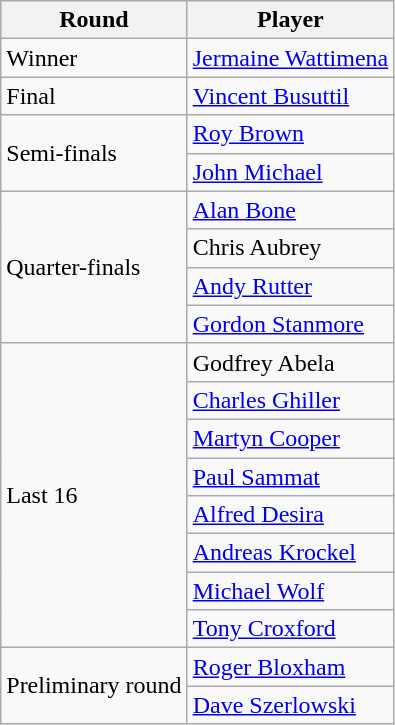<table class="wikitable">
<tr>
<th>Round</th>
<th>Player</th>
</tr>
<tr>
<td rowspan="1">Winner</td>
<td> <a href='#'>Jermaine Wattimena</a></td>
</tr>
<tr>
<td rowspan="1">Final</td>
<td> <a href='#'>Vincent Busuttil</a></td>
</tr>
<tr>
<td rowspan="2">Semi-finals</td>
<td> <a href='#'>Roy Brown</a></td>
</tr>
<tr>
<td> <a href='#'>John Michael</a></td>
</tr>
<tr>
<td rowspan="4">Quarter-finals</td>
<td> <a href='#'>Alan Bone</a></td>
</tr>
<tr>
<td> Chris Aubrey</td>
</tr>
<tr>
<td> <a href='#'>Andy Rutter</a></td>
</tr>
<tr>
<td> <a href='#'>Gordon Stanmore</a></td>
</tr>
<tr>
<td rowspan="8">Last 16</td>
<td> Godfrey Abela</td>
</tr>
<tr>
<td> <a href='#'>Charles Ghiller</a></td>
</tr>
<tr>
<td> <a href='#'>Martyn Cooper</a></td>
</tr>
<tr>
<td> <a href='#'>Paul Sammat</a></td>
</tr>
<tr>
<td> <a href='#'>Alfred Desira</a></td>
</tr>
<tr>
<td> <a href='#'>Andreas Krockel</a></td>
</tr>
<tr>
<td> <a href='#'>Michael Wolf</a></td>
</tr>
<tr>
<td> <a href='#'>Tony Croxford</a></td>
</tr>
<tr>
<td rowspan="2">Preliminary round</td>
<td> <a href='#'>Roger Bloxham</a></td>
</tr>
<tr>
<td> <a href='#'>Dave Szerlowski</a></td>
</tr>
</table>
